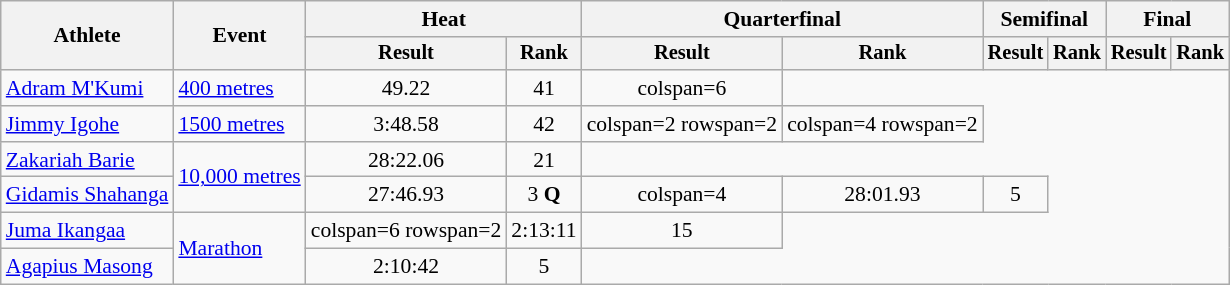<table class=wikitable style=font-size:90%>
<tr>
<th rowspan=2>Athlete</th>
<th rowspan=2>Event</th>
<th colspan=2>Heat</th>
<th colspan=2>Quarterfinal</th>
<th colspan=2>Semifinal</th>
<th colspan=2>Final</th>
</tr>
<tr style=font-size:95%>
<th>Result</th>
<th>Rank</th>
<th>Result</th>
<th>Rank</th>
<th>Result</th>
<th>Rank</th>
<th>Result</th>
<th>Rank</th>
</tr>
<tr align=center>
<td align=left><a href='#'>Adram M'Kumi</a></td>
<td align=left><a href='#'>400 metres</a></td>
<td>49.22</td>
<td>41</td>
<td>colspan=6 </td>
</tr>
<tr align=center>
<td align=left><a href='#'>Jimmy Igohe</a></td>
<td align=left><a href='#'>1500 metres</a></td>
<td>3:48.58</td>
<td>42</td>
<td>colspan=2 rowspan=2 </td>
<td>colspan=4 rowspan=2 </td>
</tr>
<tr align=center>
<td align=left><a href='#'>Zakariah Barie</a></td>
<td align=left rowspan=2><a href='#'>10,000 metres</a></td>
<td>28:22.06</td>
<td>21</td>
</tr>
<tr align=center>
<td align=left><a href='#'>Gidamis Shahanga</a></td>
<td>27:46.93</td>
<td>3 <strong>Q</strong></td>
<td>colspan=4 </td>
<td>28:01.93</td>
<td>5</td>
</tr>
<tr align=center>
<td align=left><a href='#'>Juma Ikangaa</a></td>
<td align=left rowspan=2><a href='#'>Marathon</a></td>
<td>colspan=6 rowspan=2 </td>
<td>2:13:11</td>
<td>15</td>
</tr>
<tr align=center>
<td align=left><a href='#'>Agapius Masong</a></td>
<td>2:10:42</td>
<td>5</td>
</tr>
</table>
